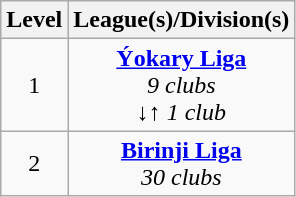<table class="wikitable" style="text-align: center;">
<tr>
<th>Level</th>
<th colspan="12">League(s)/Division(s)</th>
</tr>
<tr>
<td>1</td>
<td colspan="12"><strong><a href='#'>Ýokary Liga</a></strong><br><em>9 clubs</em> <br><em>↓↑ 1 club</em></td>
</tr>
<tr>
<td>2</td>
<td colspan="12"><strong><a href='#'>Birinji Liga</a></strong><br><em>30 clubs</em></td>
</tr>
</table>
